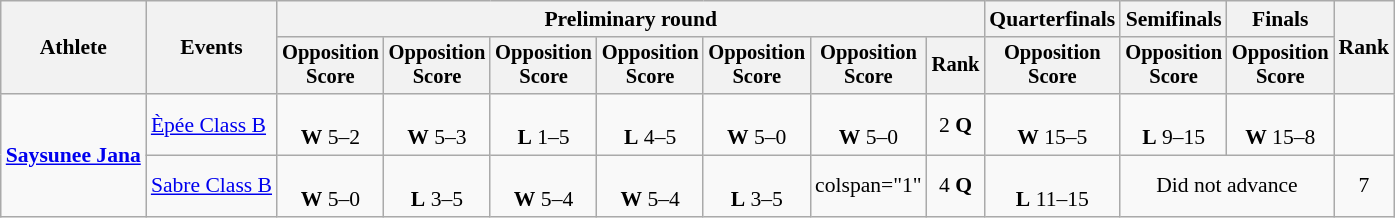<table class=wikitable style=font-size:90%>
<tr>
<th rowspan="2">Athlete</th>
<th rowspan="2">Events</th>
<th colspan="7">Preliminary round</th>
<th>Quarterfinals</th>
<th>Semifinals</th>
<th>Finals</th>
<th rowspan="2">Rank</th>
</tr>
<tr style=font-size:95%>
<th>Opposition<br>Score</th>
<th>Opposition<br>Score</th>
<th>Opposition<br>Score</th>
<th>Opposition<br>Score</th>
<th>Opposition<br>Score</th>
<th>Opposition<br>Score</th>
<th>Rank</th>
<th>Opposition<br>Score</th>
<th>Opposition<br>Score</th>
<th>Opposition<br>Score</th>
</tr>
<tr align=center>
<td rowspan="2" align=left><strong><a href='#'>Saysunee Jana</a></strong></td>
<td align=left><a href='#'>Èpée Class B</a></td>
<td><br><strong>W</strong> 5–2</td>
<td><br><strong>W</strong> 5–3</td>
<td><br><strong>L</strong> 1–5</td>
<td><br><strong>L</strong> 4–5</td>
<td><br><strong>W</strong> 5–0</td>
<td><br><strong>W</strong> 5–0</td>
<td>2 <strong>Q</strong></td>
<td><br><strong>W</strong> 15–5</td>
<td><br><strong>L</strong> 9–15</td>
<td><br><strong>W</strong> 15–8</td>
<td></td>
</tr>
<tr align=center>
<td align=left><a href='#'>Sabre Class B</a></td>
<td><br><strong>W</strong> 5–0</td>
<td><br><strong>L</strong> 3–5</td>
<td><br><strong>W</strong> 5–4</td>
<td><br><strong>W</strong> 5–4</td>
<td><br><strong>L</strong> 3–5</td>
<td>colspan="1" </td>
<td>4 <strong>Q</strong></td>
<td><br><strong>L</strong> 11–15</td>
<td colspan=2>Did not advance</td>
<td>7</td>
</tr>
</table>
